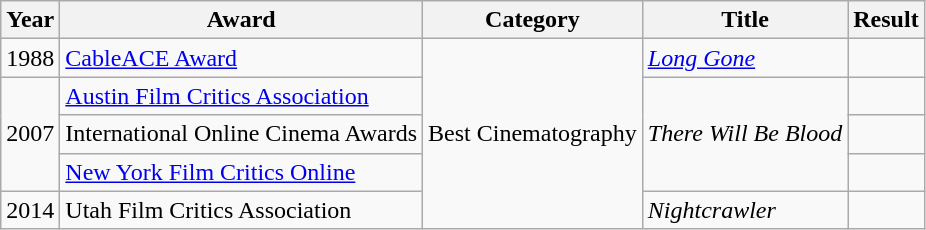<table class="wikitable">
<tr>
<th>Year</th>
<th>Award</th>
<th>Category</th>
<th>Title</th>
<th>Result</th>
</tr>
<tr>
<td>1988</td>
<td><a href='#'>CableACE Award</a></td>
<td rowspan="5">Best Cinematography</td>
<td><em><a href='#'>Long Gone</a></em></td>
<td></td>
</tr>
<tr>
<td rowspan="3">2007</td>
<td><a href='#'>Austin Film Critics Association</a></td>
<td rowspan="3"><em>There Will Be Blood</em></td>
<td></td>
</tr>
<tr>
<td>International Online Cinema Awards</td>
<td></td>
</tr>
<tr>
<td><a href='#'>New York Film Critics Online</a></td>
<td></td>
</tr>
<tr>
<td>2014</td>
<td>Utah Film Critics Association</td>
<td><em>Nightcrawler</em></td>
<td></td>
</tr>
</table>
